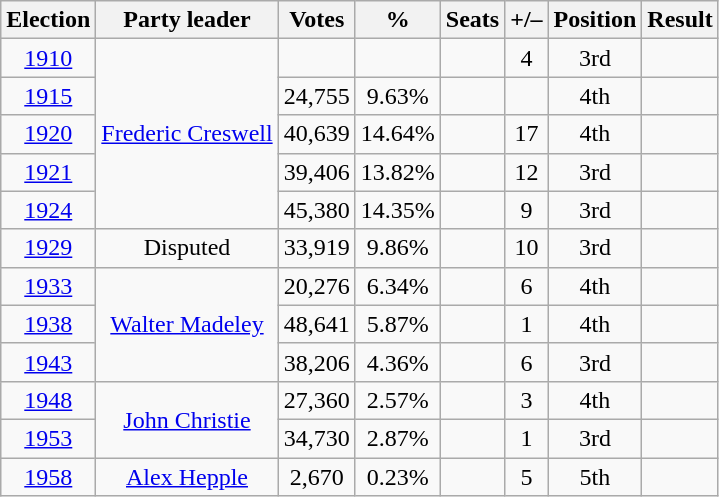<table class="wikitable" style="text-align:center">
<tr>
<th>Election</th>
<th>Party leader</th>
<th>Votes</th>
<th>%</th>
<th>Seats</th>
<th>+/–</th>
<th>Position</th>
<th>Result</th>
</tr>
<tr>
<td><a href='#'>1910</a></td>
<td rowspan=5><a href='#'>Frederic Creswell</a></td>
<td></td>
<td></td>
<td></td>
<td> 4</td>
<td> 3rd</td>
<td></td>
</tr>
<tr>
<td><a href='#'>1915</a></td>
<td>24,755</td>
<td>9.63%</td>
<td></td>
<td></td>
<td> 4th</td>
<td></td>
</tr>
<tr>
<td><a href='#'>1920</a></td>
<td>40,639</td>
<td>14.64%</td>
<td></td>
<td> 17</td>
<td> 4th</td>
<td></td>
</tr>
<tr>
<td><a href='#'>1921</a></td>
<td>39,406</td>
<td>13.82%</td>
<td></td>
<td> 12</td>
<td> 3rd</td>
<td></td>
</tr>
<tr>
<td><a href='#'>1924</a></td>
<td>45,380</td>
<td>14.35%</td>
<td></td>
<td> 9</td>
<td> 3rd</td>
<td></td>
</tr>
<tr>
<td><a href='#'>1929</a></td>
<td>Disputed</td>
<td>33,919</td>
<td>9.86%</td>
<td></td>
<td> 10</td>
<td> 3rd</td>
<td></td>
</tr>
<tr>
<td><a href='#'>1933</a></td>
<td rowspan=3><a href='#'>Walter Madeley</a></td>
<td>20,276</td>
<td>6.34%</td>
<td></td>
<td> 6</td>
<td> 4th</td>
<td></td>
</tr>
<tr>
<td><a href='#'>1938</a></td>
<td>48,641</td>
<td>5.87%</td>
<td></td>
<td> 1</td>
<td> 4th</td>
<td></td>
</tr>
<tr>
<td><a href='#'>1943</a></td>
<td>38,206</td>
<td>4.36%</td>
<td></td>
<td> 6</td>
<td> 3rd</td>
<td></td>
</tr>
<tr>
<td><a href='#'>1948</a></td>
<td rowspan=2><a href='#'>John Christie</a></td>
<td>27,360</td>
<td>2.57%</td>
<td></td>
<td> 3</td>
<td> 4th</td>
<td></td>
</tr>
<tr>
<td><a href='#'>1953</a></td>
<td>34,730</td>
<td>2.87%</td>
<td></td>
<td> 1</td>
<td> 3rd</td>
<td></td>
</tr>
<tr>
<td><a href='#'>1958</a></td>
<td><a href='#'>Alex Hepple</a></td>
<td>2,670</td>
<td>0.23%</td>
<td></td>
<td> 5</td>
<td> 5th</td>
<td></td>
</tr>
</table>
